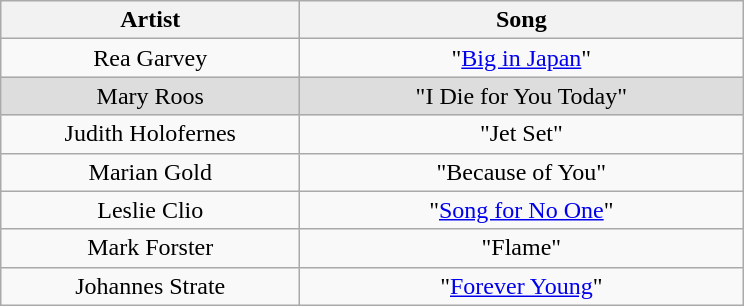<table class="wikitable plainrowheaders" style="text-align:center;" border="1">
<tr>
<th scope="col" rowspan="1" style="width:12em;">Artist</th>
<th scope="col" rowspan="1" style="width:18em;">Song</th>
</tr>
<tr>
<td scope="row">Rea Garvey</td>
<td>"<a href='#'>Big in Japan</a>"</td>
</tr>
<tr style="background:#ddd;">
<td scope="row">Mary Roos</td>
<td>"I Die for You Today"</td>
</tr>
<tr>
<td scope="row">Judith Holofernes</td>
<td>"Jet Set"</td>
</tr>
<tr>
<td scope="row">Marian Gold</td>
<td>"Because of You"</td>
</tr>
<tr>
<td scope="row">Leslie Clio</td>
<td>"<a href='#'>Song for No One</a>"</td>
</tr>
<tr>
<td scope="row">Mark Forster</td>
<td>"Flame"</td>
</tr>
<tr>
<td scope="row">Johannes Strate</td>
<td>"<a href='#'>Forever Young</a>"</td>
</tr>
</table>
